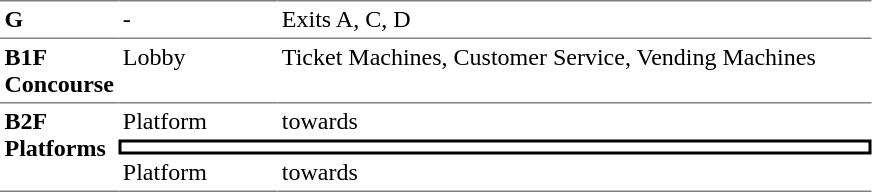<table table border=0 cellspacing=0 cellpadding=3>
<tr>
<td style="border-top:solid 1px gray;" width=50 valign=top><strong>G</strong></td>
<td style="border-top:solid 1px gray;" width=100 valign=top>-</td>
<td style="border-top:solid 1px gray;" width=390 valign=top>Exits A, C, D</td>
</tr>
<tr>
<td style="border-bottom:solid 1px gray; border-top:solid 1px gray;" valign=top width=50><strong>B1F<br>Concourse</strong></td>
<td style="border-bottom:solid 1px gray; border-top:solid 1px gray;" valign=top width=100>Lobby</td>
<td style="border-bottom:solid 1px gray; border-top:solid 1px gray;" valign=top width=390>Ticket Machines, Customer Service, Vending Machines</td>
</tr>
<tr>
<td style="border-bottom:solid 1px gray;" rowspan=3 valign=top><strong>B2F<br>Platforms</strong></td>
<td>Platform</td>
<td> towards   </td>
</tr>
<tr>
<td style="border-right:solid 2px black;border-left:solid 2px black;border-top:solid 2px black;border-bottom:solid 2px black;text-align:center;" colspan=2></td>
</tr>
<tr>
<td style="border-bottom:solid 1px gray;">Platform</td>
<td style="border-bottom:solid 1px gray;"> towards   </td>
</tr>
</table>
